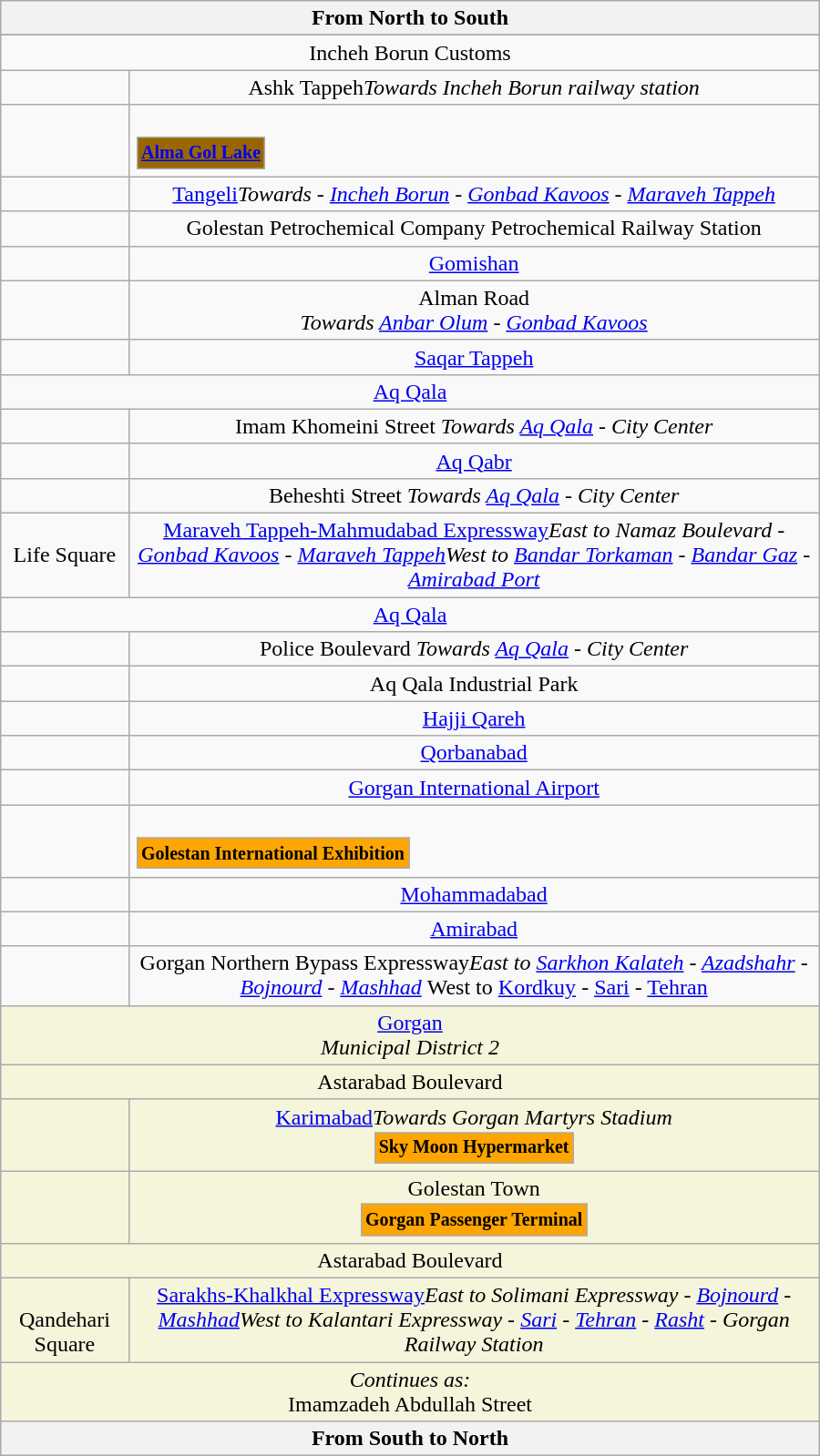<table class="wikitable" style="text-align:center" width="600px">
<tr>
<th text-align="center" colspan="3"> From North to South </th>
</tr>
<tr>
</tr>
<tr aline="background:#ffefd5;">
<td colspan="7"> Incheh Borun Customs </td>
</tr>
<tr>
<td></td>
<td> Ashk Tappeh<em>Towards  Incheh Borun railway station</em></td>
</tr>
<tr>
<td></td>
<td><br><table border=0>
<tr size=40>
<td style="font-size:10pt; color:white; background:#960; text-align:center;"><strong><a href='#'><span>Alma Gol Lake </span></a></strong></td>
</tr>
</table>
</td>
</tr>
<tr>
<td></td>
<td> <a href='#'>Tangeli</a><em>Towards  - <a href='#'>Incheh Borun</a> - <a href='#'>Gonbad Kavoos</a> - <a href='#'>Maraveh Tappeh</a></em></td>
</tr>
<tr>
<td></td>
<td> Golestan Petrochemical Company  Petrochemical Railway Station</td>
</tr>
<tr>
<td></td>
<td> <a href='#'>Gomishan</a></td>
</tr>
<tr>
<td></td>
<td> Alman Road<br><em>Towards <a href='#'>Anbar Olum</a> - <a href='#'>Gonbad Kavoos</a></em></td>
</tr>
<tr>
<td></td>
<td> <a href='#'>Saqar Tappeh</a></td>
</tr>
<tr>
<td colspan="7" style="text-align:center; background:#F5 F5 DC;">  <a href='#'>Aq Qala</a> </td>
</tr>
<tr>
<td></td>
<td> Imam Khomeini Street <em>Towards <a href='#'>Aq Qala</a> - City Center</em></td>
</tr>
<tr>
<td></td>
<td> <a href='#'>Aq Qabr</a></td>
</tr>
<tr>
<td></td>
<td> Beheshti Street <em>Towards <a href='#'>Aq Qala</a> - City Center</em></td>
</tr>
<tr>
<td>Life Square</td>
<td> <a href='#'>Maraveh Tappeh-Mahmudabad Expressway</a><em>East to  Namaz Boulevard - <a href='#'>Gonbad Kavoos</a> - <a href='#'>Maraveh Tappeh</a>West to <a href='#'>Bandar Torkaman</a> - <a href='#'>Bandar Gaz</a> - <a href='#'>Amirabad Port</a></em></td>
</tr>
<tr>
<td colspan="7" style="text-align:center; background:#F5 F5 DC;">  <a href='#'>Aq Qala</a> </td>
</tr>
<tr>
<td></td>
<td> Police Boulevard <em>Towards <a href='#'>Aq Qala</a> - City Center</em></td>
</tr>
<tr>
<td></td>
<td> Aq Qala Industrial Park</td>
</tr>
<tr>
<td></td>
<td> <a href='#'>Hajji Qareh</a></td>
</tr>
<tr>
<td></td>
<td> <a href='#'>Qorbanabad</a></td>
</tr>
<tr>
<td></td>
<td> <a href='#'>Gorgan International Airport</a></td>
</tr>
<tr>
<td></td>
<td><br><table border=0>
<tr size=40>
<td bgcolor="#FF A5 00" style="font-size: 10pt; color: "#000000"" align=center><strong>Golestan International Exhibition</strong></td>
</tr>
</table>
</td>
</tr>
<tr>
<td></td>
<td> <a href='#'>Mohammadabad</a></td>
</tr>
<tr>
<td></td>
<td> <a href='#'>Amirabad</a></td>
</tr>
<tr>
<td></td>
<td> Gorgan Northern Bypass Expressway<em>East to <a href='#'>Sarkhon Kalateh</a> - <a href='#'>Azadshahr</a> - <a href='#'>Bojnourd</a> - <a href='#'>Mashhad</a> </em>West to <a href='#'>Kordkuy</a> - <a href='#'>Sari</a> - <a href='#'>Tehran</a></td>
</tr>
<tr>
<td colspan="7" align="center" bgcolor="#F5 F5 DC">  <a href='#'>Gorgan</a> <br><em>Municipal District 2</em></td>
</tr>
<tr>
<td colspan="7" align="center" bgcolor="#F5 F5 DC">  Astarabad Boulevard </td>
</tr>
<tr>
<td align="center" colspan="1" bgcolor="F5 F5 DC"></td>
<td align="center" colspan="1" bgcolor="F5 F5 DC"> <a href='#'>Karimabad</a><em>Towards Gorgan Martyrs Stadium</em><br><table border=0>
<tr size=40>
<td bgcolor="#FF A5 00" style="font-size: 10pt; color: "#000000"" align=center><strong>Sky Moon Hypermarket</strong></td>
</tr>
</table>
</td>
</tr>
<tr>
<td align="center" colspan="1" bgcolor="F5 F5 DC"></td>
<td align="center" colspan="1" bgcolor="F5 F5 DC"> Golestan Town<br><table border=0>
<tr size=40>
<td bgcolor="#FF A5 00" style="font-size: 10pt; color: "#000000"" align=center><strong>Gorgan Passenger Terminal</strong></td>
</tr>
</table>
</td>
</tr>
<tr>
<td colspan="7" align="center" bgcolor="#F5 F5 DC">  Astarabad Boulevard </td>
</tr>
<tr>
<td align="center" colspan="1" bgcolor="F5 F5 DC"><br>Qandehari Square</td>
<td align="center" colspan="1" bgcolor="F5 F5 DC"> <a href='#'>Sarakhs-Khalkhal Expressway</a><em>East to  Solimani Expressway - <a href='#'>Bojnourd</a> - <a href='#'>Mashhad</a></em><em>West to  Kalantari Expressway - <a href='#'>Sari</a> - <a href='#'>Tehran</a> - <a href='#'>Rasht</a> -  Gorgan Railway Station</em></td>
</tr>
<tr>
<td colspan="7" align="center" bgcolor="#F5 F5 DC"><em>Continues as:</em><br> Imamzadeh Abdullah Street</td>
</tr>
<tr>
<th text-align="center" colspan="3"> From South to North </th>
</tr>
</table>
